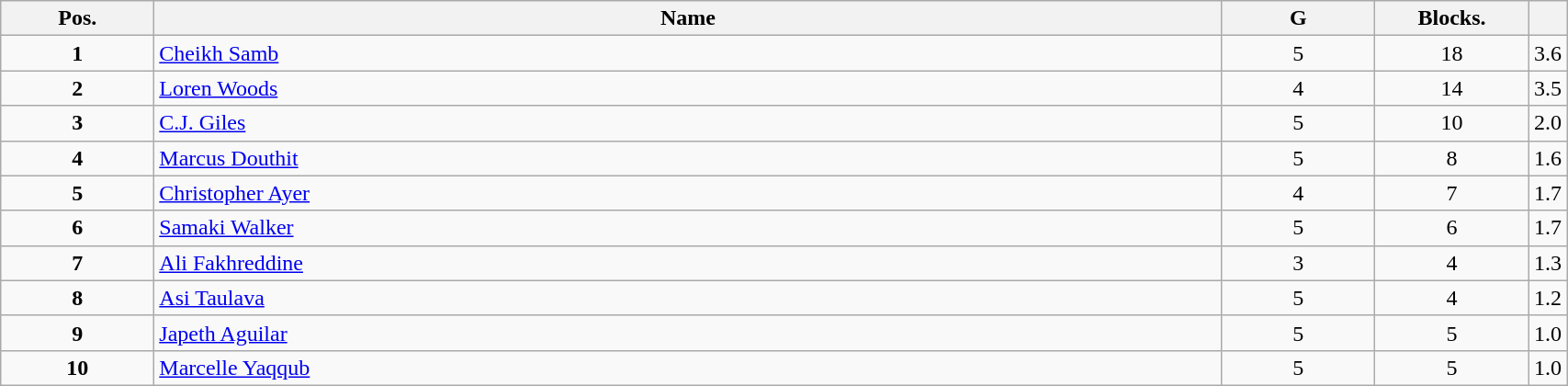<table class="wikitable" style="width:90%;">
<tr>
<th style="width:10%;">Pos.</th>
<th style="width:70%;">Name</th>
<th style="width:10%;">G</th>
<th style="width:10%;">Blocks.</th>
<th style="width:10%;"></th>
</tr>
<tr align=center>
<td><strong>1</strong></td>
<td align=left> <a href='#'>Cheikh Samb</a></td>
<td>5</td>
<td>18</td>
<td>3.6</td>
</tr>
<tr align=center>
<td><strong>2</strong></td>
<td align=left> <a href='#'>Loren Woods</a></td>
<td>4</td>
<td>14</td>
<td>3.5</td>
</tr>
<tr align=center>
<td><strong>3</strong></td>
<td align=left> <a href='#'>C.J. Giles</a></td>
<td>5</td>
<td>10</td>
<td>2.0</td>
</tr>
<tr align=center>
<td><strong>4</strong></td>
<td align=left> <a href='#'>Marcus Douthit</a></td>
<td>5</td>
<td>8</td>
<td>1.6</td>
</tr>
<tr align=center>
<td><strong>5</strong></td>
<td align=left> <a href='#'>Christopher Ayer</a></td>
<td>4</td>
<td>7</td>
<td>1.7</td>
</tr>
<tr align=center>
<td><strong>6</strong></td>
<td align=left> <a href='#'>Samaki Walker</a></td>
<td>5</td>
<td>6</td>
<td>1.7</td>
</tr>
<tr align=center>
<td><strong>7</strong></td>
<td align=left> <a href='#'>Ali Fakhreddine</a></td>
<td>3</td>
<td>4</td>
<td>1.3</td>
</tr>
<tr align=center>
<td><strong>8</strong></td>
<td align=left> <a href='#'>Asi Taulava</a></td>
<td>5</td>
<td>4</td>
<td>1.2</td>
</tr>
<tr align=center>
<td><strong>9</strong></td>
<td align=left> <a href='#'>Japeth Aguilar</a></td>
<td>5</td>
<td>5</td>
<td>1.0</td>
</tr>
<tr align=center>
<td><strong>10</strong></td>
<td align=left> <a href='#'>Marcelle Yaqqub</a></td>
<td>5</td>
<td>5</td>
<td>1.0</td>
</tr>
</table>
